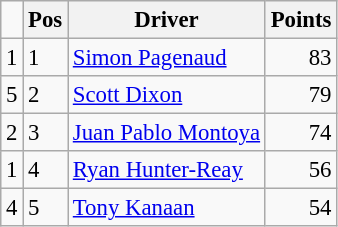<table class="wikitable" style="font-size: 95%;">
<tr>
<td></td>
<th>Pos</th>
<th>Driver</th>
<th>Points</th>
</tr>
<tr>
<td align="left"> 1</td>
<td>1</td>
<td> <a href='#'>Simon Pagenaud</a></td>
<td align="right">83</td>
</tr>
<tr>
<td align="left"> 5</td>
<td>2</td>
<td> <a href='#'>Scott Dixon</a></td>
<td align="right">79</td>
</tr>
<tr>
<td align="left"> 2</td>
<td>3</td>
<td> <a href='#'>Juan Pablo Montoya</a></td>
<td align="right">74</td>
</tr>
<tr>
<td align="left"> 1</td>
<td>4</td>
<td> <a href='#'>Ryan Hunter-Reay</a></td>
<td align="right">56</td>
</tr>
<tr>
<td align="left"> 4</td>
<td>5</td>
<td> <a href='#'>Tony Kanaan</a></td>
<td align="right">54</td>
</tr>
</table>
